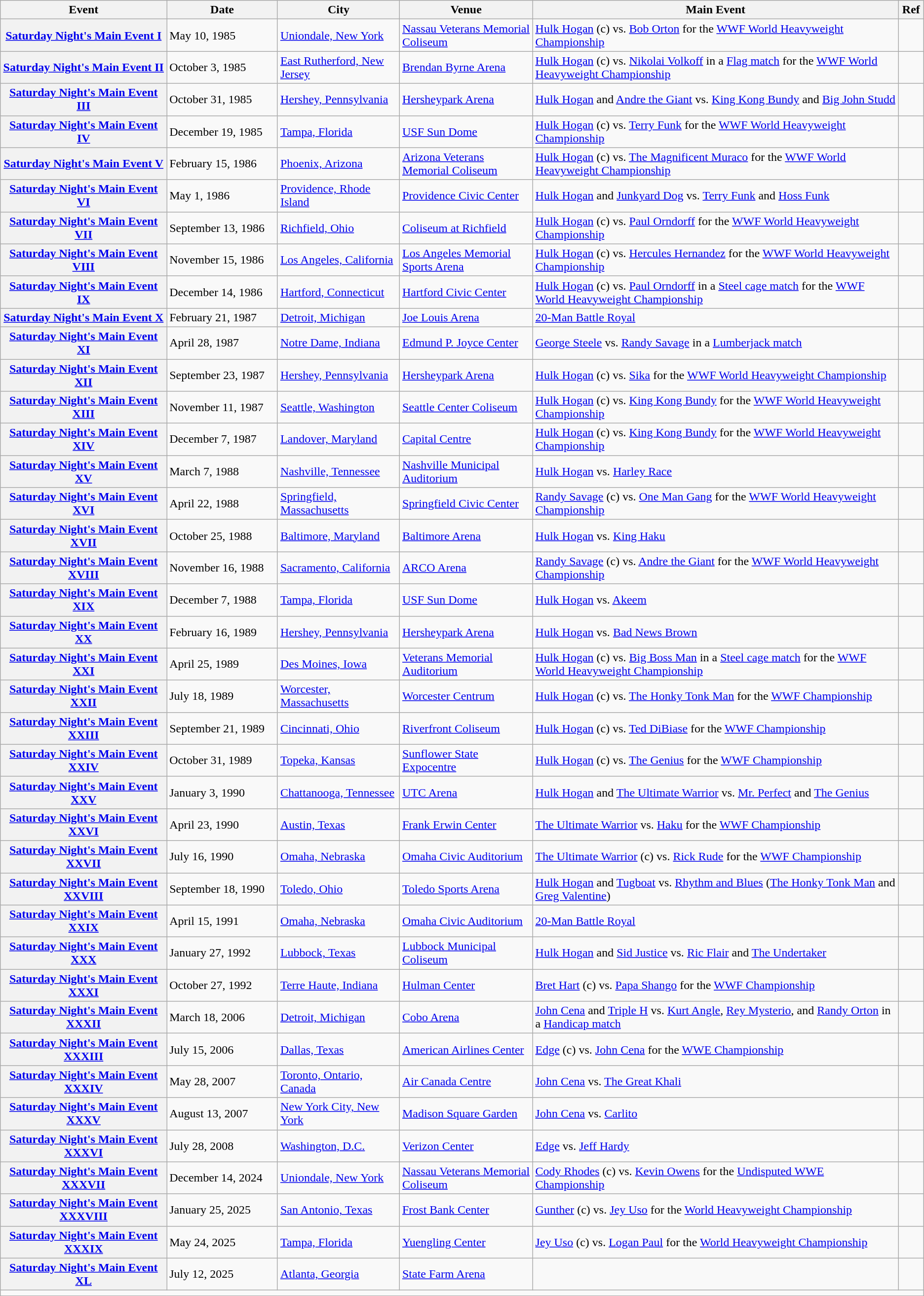<table class="wikitable sortable plainrowheaders" style="text-align:left;"">
<tr>
<th width="15%" scope="col">Event</th>
<th width="10%"scope="col">Date</th>
<th width="11%" scope="col">City</th>
<th width="12%" scope="col">Venue</th>
<th width="33%"scope="col">Main Event</th>
<th width="1%" scope="col">Ref</th>
</tr>
<tr>
<th scope="row"><a href='#'>Saturday Night's Main Event I</a></th>
<td>May 10, 1985<br></td>
<td><a href='#'>Uniondale, New York</a></td>
<td><a href='#'>Nassau Veterans Memorial Coliseum</a></td>
<td><a href='#'>Hulk Hogan</a> (c) vs. <a href='#'>Bob Orton</a> for the <a href='#'>WWF World Heavyweight Championship</a></td>
<td></td>
</tr>
<tr>
<th scope="row"><a href='#'>Saturday Night's Main Event II</a></th>
<td>October 3, 1985<br></td>
<td><a href='#'>East Rutherford, New Jersey</a></td>
<td><a href='#'>Brendan Byrne Arena</a></td>
<td><a href='#'>Hulk Hogan</a> (c) vs. <a href='#'>Nikolai Volkoff</a> in a <a href='#'>Flag match</a> for the <a href='#'>WWF World Heavyweight Championship</a></td>
<td></td>
</tr>
<tr>
<th scope="row"><a href='#'>Saturday Night's Main Event III</a></th>
<td>October 31, 1985<br></td>
<td><a href='#'>Hershey, Pennsylvania</a></td>
<td><a href='#'>Hersheypark Arena</a></td>
<td><a href='#'>Hulk Hogan</a> and <a href='#'>Andre the Giant</a> vs. <a href='#'>King Kong Bundy</a> and <a href='#'>Big John Studd</a></td>
<td></td>
</tr>
<tr>
<th scope="row"><a href='#'>Saturday Night's Main Event IV</a></th>
<td>December 19, 1985<br></td>
<td><a href='#'>Tampa, Florida</a></td>
<td><a href='#'>USF Sun Dome</a></td>
<td><a href='#'>Hulk Hogan</a> (c) vs. <a href='#'>Terry Funk</a> for the <a href='#'>WWF World Heavyweight Championship</a></td>
<td></td>
</tr>
<tr>
<th scope="row"><a href='#'>Saturday Night's Main Event V</a></th>
<td>February 15, 1986<br></td>
<td><a href='#'>Phoenix, Arizona</a></td>
<td><a href='#'>Arizona Veterans Memorial Coliseum</a></td>
<td><a href='#'>Hulk Hogan</a> (c) vs. <a href='#'>The Magnificent Muraco</a> for the <a href='#'>WWF World Heavyweight Championship</a></td>
<td></td>
</tr>
<tr>
<th scope="row"><a href='#'>Saturday Night's Main Event VI</a></th>
<td>May 1, 1986<br></td>
<td><a href='#'>Providence, Rhode Island</a></td>
<td><a href='#'>Providence Civic Center</a></td>
<td><a href='#'>Hulk Hogan</a> and <a href='#'>Junkyard Dog</a> vs. <a href='#'>Terry Funk</a> and <a href='#'>Hoss Funk</a></td>
<td></td>
</tr>
<tr>
<th scope="row"><a href='#'>Saturday Night's Main Event VII</a></th>
<td>September 13, 1986<br></td>
<td><a href='#'>Richfield, Ohio</a></td>
<td><a href='#'>Coliseum at Richfield</a></td>
<td><a href='#'>Hulk Hogan</a> (c) vs. <a href='#'>Paul Orndorff</a> for the <a href='#'>WWF World Heavyweight Championship</a></td>
<td></td>
</tr>
<tr>
<th scope="row"><a href='#'>Saturday Night's Main Event VIII</a></th>
<td>November 15, 1986<br></td>
<td><a href='#'>Los Angeles, California</a></td>
<td><a href='#'>Los Angeles Memorial Sports Arena</a></td>
<td><a href='#'>Hulk Hogan</a> (c) vs. <a href='#'>Hercules Hernandez</a> for the <a href='#'>WWF World Heavyweight Championship</a></td>
<td></td>
</tr>
<tr>
<th scope="row"><a href='#'>Saturday Night's Main Event IX</a></th>
<td>December 14, 1986<br></td>
<td><a href='#'>Hartford, Connecticut</a></td>
<td><a href='#'>Hartford Civic Center</a></td>
<td><a href='#'>Hulk Hogan</a> (c) vs. <a href='#'>Paul Orndorff</a> in a <a href='#'>Steel cage match</a> for the <a href='#'>WWF World Heavyweight Championship</a></td>
<td></td>
</tr>
<tr>
<th scope="row"><a href='#'>Saturday Night's Main Event X</a></th>
<td>February 21, 1987<br></td>
<td><a href='#'>Detroit, Michigan</a></td>
<td><a href='#'>Joe Louis Arena</a></td>
<td><a href='#'>20-Man Battle Royal</a></td>
<td></td>
</tr>
<tr>
<th scope="row"><a href='#'>Saturday Night's Main Event XI</a></th>
<td>April 28, 1987<br></td>
<td><a href='#'>Notre Dame, Indiana</a></td>
<td><a href='#'>Edmund P. Joyce Center</a></td>
<td><a href='#'>George Steele</a> vs. <a href='#'>Randy Savage</a> in a <a href='#'>Lumberjack match</a></td>
<td></td>
</tr>
<tr>
<th scope="row"><a href='#'>Saturday Night's Main Event XII</a></th>
<td>September 23, 1987<br></td>
<td><a href='#'>Hershey, Pennsylvania</a></td>
<td><a href='#'>Hersheypark Arena</a></td>
<td><a href='#'>Hulk Hogan</a> (c) vs. <a href='#'>Sika</a> for the <a href='#'>WWF World Heavyweight Championship</a></td>
<td></td>
</tr>
<tr>
<th scope="row"><a href='#'>Saturday Night's Main Event XIII</a></th>
<td>November 11, 1987<br></td>
<td><a href='#'>Seattle, Washington</a></td>
<td><a href='#'>Seattle Center Coliseum</a></td>
<td><a href='#'>Hulk Hogan</a> (c) vs. <a href='#'>King Kong Bundy</a> for the <a href='#'>WWF World Heavyweight Championship</a></td>
<td></td>
</tr>
<tr>
<th scope="row"><a href='#'>Saturday Night's Main Event XIV</a></th>
<td>December 7, 1987<br></td>
<td><a href='#'>Landover, Maryland</a></td>
<td><a href='#'>Capital Centre</a></td>
<td><a href='#'>Hulk Hogan</a> (c) vs. <a href='#'>King Kong Bundy</a> for the <a href='#'>WWF World Heavyweight Championship</a></td>
<td></td>
</tr>
<tr>
<th scope="row"><a href='#'>Saturday Night's Main Event XV</a></th>
<td>March 7, 1988<br></td>
<td><a href='#'>Nashville, Tennessee</a></td>
<td><a href='#'>Nashville Municipal Auditorium</a></td>
<td><a href='#'>Hulk Hogan</a> vs. <a href='#'>Harley Race</a></td>
<td></td>
</tr>
<tr>
<th scope="row"><a href='#'>Saturday Night's Main Event XVI</a></th>
<td>April 22, 1988<br></td>
<td><a href='#'>Springfield, Massachusetts</a></td>
<td><a href='#'>Springfield Civic Center</a></td>
<td><a href='#'>Randy Savage</a> (c) vs. <a href='#'>One Man Gang</a> for the <a href='#'>WWF World Heavyweight Championship</a></td>
<td></td>
</tr>
<tr>
<th scope="row"><a href='#'>Saturday Night's Main Event XVII</a></th>
<td>October 25, 1988<br></td>
<td><a href='#'>Baltimore, Maryland</a></td>
<td><a href='#'>Baltimore Arena</a></td>
<td><a href='#'>Hulk Hogan</a> vs. <a href='#'>King Haku</a></td>
<td></td>
</tr>
<tr>
<th scope="row"><a href='#'>Saturday Night's Main Event XVIII</a></th>
<td>November 16, 1988<br></td>
<td><a href='#'>Sacramento, California</a></td>
<td><a href='#'>ARCO Arena</a></td>
<td><a href='#'>Randy Savage</a> (c) vs. <a href='#'>Andre the Giant</a> for the <a href='#'>WWF World Heavyweight Championship</a></td>
<td></td>
</tr>
<tr>
<th scope="row"><a href='#'>Saturday Night's Main Event XIX</a></th>
<td>December 7, 1988<br></td>
<td><a href='#'>Tampa, Florida</a></td>
<td><a href='#'>USF Sun Dome</a></td>
<td><a href='#'>Hulk Hogan</a> vs. <a href='#'>Akeem</a></td>
<td></td>
</tr>
<tr>
<th scope="row"><a href='#'>Saturday Night's Main Event XX</a></th>
<td>February 16, 1989<br></td>
<td><a href='#'>Hershey, Pennsylvania</a></td>
<td><a href='#'>Hersheypark Arena</a></td>
<td><a href='#'>Hulk Hogan</a> vs. <a href='#'>Bad News Brown</a></td>
<td></td>
</tr>
<tr>
<th scope="row"><a href='#'>Saturday Night's Main Event XXI</a></th>
<td>April 25, 1989<br></td>
<td><a href='#'>Des Moines, Iowa</a></td>
<td><a href='#'>Veterans Memorial Auditorium</a></td>
<td><a href='#'>Hulk Hogan</a> (c) vs. <a href='#'>Big Boss Man</a> in a <a href='#'>Steel cage match</a> for the <a href='#'>WWF World Heavyweight Championship</a></td>
<td></td>
</tr>
<tr>
<th scope="row"><a href='#'>Saturday Night's Main Event XXII</a></th>
<td>July 18, 1989<br></td>
<td><a href='#'>Worcester, Massachusetts</a></td>
<td><a href='#'>Worcester Centrum</a></td>
<td><a href='#'>Hulk Hogan</a> (c) vs. <a href='#'>The Honky Tonk Man</a> for the <a href='#'>WWF Championship</a></td>
<td></td>
</tr>
<tr>
<th scope="row"><a href='#'>Saturday Night's Main Event XXIII</a></th>
<td>September 21, 1989<br></td>
<td><a href='#'>Cincinnati, Ohio</a></td>
<td><a href='#'>Riverfront Coliseum</a></td>
<td><a href='#'>Hulk Hogan</a> (c) vs. <a href='#'>Ted DiBiase</a> for the <a href='#'>WWF Championship</a></td>
<td></td>
</tr>
<tr>
<th scope="row"><a href='#'>Saturday Night's Main Event XXIV</a></th>
<td>October 31, 1989<br></td>
<td><a href='#'>Topeka, Kansas</a></td>
<td><a href='#'>Sunflower State Expocentre</a></td>
<td><a href='#'>Hulk Hogan</a> (c) vs. <a href='#'>The Genius</a> for the <a href='#'>WWF Championship</a></td>
<td></td>
</tr>
<tr>
<th scope="row"><a href='#'>Saturday Night's Main Event XXV</a></th>
<td>January 3, 1990<br></td>
<td><a href='#'>Chattanooga, Tennessee</a></td>
<td><a href='#'>UTC Arena</a></td>
<td><a href='#'>Hulk Hogan</a> and <a href='#'>The Ultimate Warrior</a> vs. <a href='#'>Mr. Perfect</a> and <a href='#'>The Genius</a></td>
<td></td>
</tr>
<tr>
<th scope="row"><a href='#'>Saturday Night's Main Event XXVI</a></th>
<td>April 23, 1990<br></td>
<td><a href='#'>Austin, Texas</a></td>
<td><a href='#'>Frank Erwin Center</a></td>
<td><a href='#'>The Ultimate Warrior</a> vs. <a href='#'>Haku</a> for the <a href='#'>WWF Championship</a></td>
<td></td>
</tr>
<tr>
<th scope="row"><a href='#'>Saturday Night's Main Event XXVII</a></th>
<td>July 16, 1990<br></td>
<td><a href='#'>Omaha, Nebraska</a></td>
<td><a href='#'>Omaha Civic Auditorium</a></td>
<td><a href='#'>The Ultimate Warrior</a> (c) vs. <a href='#'>Rick Rude</a> for the <a href='#'>WWF Championship</a></td>
<td></td>
</tr>
<tr>
<th scope="row"><a href='#'>Saturday Night's Main Event XXVIII</a></th>
<td>September 18, 1990<br></td>
<td><a href='#'>Toledo, Ohio</a></td>
<td><a href='#'>Toledo Sports Arena</a></td>
<td><a href='#'>Hulk Hogan</a> and <a href='#'>Tugboat</a> vs. <a href='#'>Rhythm and Blues</a> (<a href='#'>The Honky Tonk Man</a> and <a href='#'>Greg Valentine</a>)</td>
<td></td>
</tr>
<tr>
<th scope="row"><a href='#'>Saturday Night's Main Event XXIX</a></th>
<td>April 15, 1991<br></td>
<td><a href='#'>Omaha, Nebraska</a></td>
<td><a href='#'>Omaha Civic Auditorium</a></td>
<td><a href='#'>20-Man Battle Royal</a></td>
<td></td>
</tr>
<tr>
<th scope="row"><a href='#'>Saturday Night's Main Event XXX</a></th>
<td>January 27, 1992<br></td>
<td><a href='#'>Lubbock, Texas</a></td>
<td><a href='#'>Lubbock Municipal Coliseum</a></td>
<td><a href='#'>Hulk Hogan</a> and <a href='#'>Sid Justice</a> vs. <a href='#'>Ric Flair</a> and <a href='#'>The Undertaker</a></td>
<td></td>
</tr>
<tr>
<th scope="row"><a href='#'>Saturday Night's Main Event XXXI</a></th>
<td>October 27, 1992<br></td>
<td><a href='#'>Terre Haute, Indiana</a></td>
<td><a href='#'>Hulman Center</a></td>
<td><a href='#'>Bret Hart</a> (c) vs. <a href='#'>Papa Shango</a> for the <a href='#'>WWF Championship</a></td>
<td></td>
</tr>
<tr>
<th scope="row"><a href='#'>Saturday Night's Main Event XXXII</a></th>
<td>March 18, 2006</td>
<td><a href='#'>Detroit, Michigan</a></td>
<td><a href='#'>Cobo Arena</a></td>
<td><a href='#'>John Cena</a> and <a href='#'>Triple H</a> vs. <a href='#'>Kurt Angle</a>, <a href='#'>Rey Mysterio</a>, and <a href='#'>Randy Orton</a> in a <a href='#'>Handicap match</a></td>
<td></td>
</tr>
<tr>
<th scope="row"><a href='#'>Saturday Night's Main Event XXXIII</a></th>
<td>July 15, 2006</td>
<td><a href='#'>Dallas, Texas</a></td>
<td><a href='#'>American Airlines Center</a></td>
<td><a href='#'>Edge</a> (c) vs. <a href='#'>John Cena</a> for the <a href='#'>WWE Championship</a></td>
<td></td>
</tr>
<tr>
<th scope="row"><a href='#'>Saturday Night's Main Event XXXIV</a></th>
<td>May 28, 2007<br></td>
<td><a href='#'>Toronto, Ontario, Canada</a></td>
<td><a href='#'>Air Canada Centre</a></td>
<td><a href='#'>John Cena</a> vs. <a href='#'>The Great Khali</a></td>
<td></td>
</tr>
<tr>
<th scope="row"><a href='#'>Saturday Night's Main Event XXXV</a></th>
<td>August 13, 2007<br></td>
<td><a href='#'>New York City, New York</a></td>
<td><a href='#'>Madison Square Garden</a></td>
<td><a href='#'>John Cena</a> vs. <a href='#'>Carlito</a></td>
<td></td>
</tr>
<tr>
<th scope="row"><a href='#'>Saturday Night's Main Event XXXVI</a></th>
<td>July 28, 2008<br></td>
<td><a href='#'>Washington, D.C.</a></td>
<td><a href='#'>Verizon Center</a></td>
<td><a href='#'>Edge</a> vs. <a href='#'>Jeff Hardy</a></td>
<td></td>
</tr>
<tr>
<th scope="row"><a href='#'>Saturday Night's Main Event XXXVII</a></th>
<td>December 14, 2024</td>
<td><a href='#'>Uniondale, New York</a></td>
<td><a href='#'>Nassau Veterans Memorial Coliseum</a></td>
<td><a href='#'>Cody Rhodes</a> (c) vs. <a href='#'>Kevin Owens</a> for the <a href='#'>Undisputed WWE Championship</a></td>
<td></td>
</tr>
<tr>
<th scope="row"><a href='#'>Saturday Night's Main Event XXXVIII</a></th>
<td>January 25, 2025</td>
<td><a href='#'>San Antonio, Texas</a></td>
<td><a href='#'>Frost Bank Center</a></td>
<td><a href='#'>Gunther</a> (c) vs. <a href='#'>Jey Uso</a> for the <a href='#'>World Heavyweight Championship</a></td>
<td></td>
</tr>
<tr>
<th scope="row"><a href='#'>Saturday Night's Main Event XXXIX</a></th>
<td>May 24, 2025</td>
<td><a href='#'>Tampa, Florida</a></td>
<td><a href='#'>Yuengling Center</a></td>
<td><a href='#'>Jey Uso</a> (c) vs. <a href='#'>Logan Paul</a> for the <a href='#'>World Heavyweight Championship</a></td>
<td></td>
</tr>
<tr>
<th scope="row"><a href='#'>Saturday Night's Main Event XL</a></th>
<td>July 12, 2025</td>
<td><a href='#'>Atlanta, Georgia</a></td>
<td><a href='#'>State Farm Arena</a></td>
<td></td>
<td></td>
</tr>
<tr>
<td colspan="6"></td>
</tr>
<tr>
</tr>
</table>
